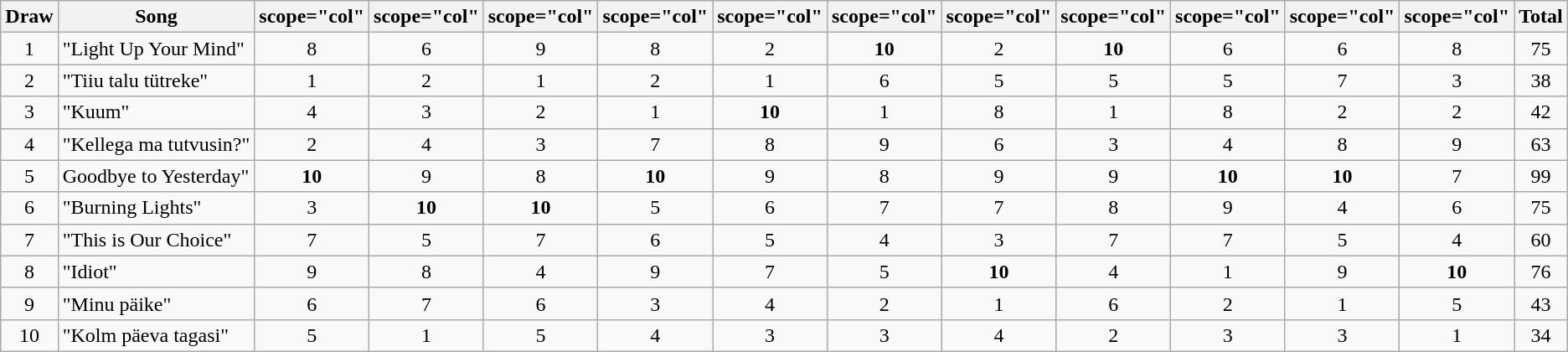<table class="wikitable collapsible" style="margin: 1em auto 1em auto; text-align:center;">
<tr>
<th>Draw</th>
<th>Song</th>
<th>scope="col" </th>
<th>scope="col" </th>
<th>scope="col" </th>
<th>scope="col" </th>
<th>scope="col" </th>
<th>scope="col" </th>
<th>scope="col" </th>
<th>scope="col" </th>
<th>scope="col" </th>
<th>scope="col" </th>
<th>scope="col" </th>
<th>Total</th>
</tr>
<tr>
<td>1</td>
<td align="left">"Light Up Your Mind"</td>
<td>8</td>
<td>6</td>
<td>9</td>
<td>8</td>
<td>2</td>
<td><strong>10</strong></td>
<td>2</td>
<td><strong>10</strong></td>
<td>6</td>
<td>6</td>
<td>8</td>
<td>75</td>
</tr>
<tr>
<td>2</td>
<td align="left">"Tiiu talu tütreke"</td>
<td>1</td>
<td>2</td>
<td>1</td>
<td>2</td>
<td>1</td>
<td>6</td>
<td>5</td>
<td>5</td>
<td>5</td>
<td>7</td>
<td>3</td>
<td>38</td>
</tr>
<tr>
<td>3</td>
<td align="left">"Kuum"</td>
<td>4</td>
<td>3</td>
<td>2</td>
<td>1</td>
<td><strong>10</strong></td>
<td>1</td>
<td>8</td>
<td>1</td>
<td>8</td>
<td>2</td>
<td>2</td>
<td>42</td>
</tr>
<tr>
<td>4</td>
<td align="left">"Kellega ma tutvusin?"</td>
<td>2</td>
<td>4</td>
<td>3</td>
<td>7</td>
<td>8</td>
<td>9</td>
<td>6</td>
<td>3</td>
<td>4</td>
<td>8</td>
<td>9</td>
<td>63</td>
</tr>
<tr>
<td>5</td>
<td align="left">Goodbye to Yesterday"</td>
<td><strong>10</strong></td>
<td>9</td>
<td>8</td>
<td><strong>10</strong></td>
<td>9</td>
<td>8</td>
<td>9</td>
<td>9</td>
<td><strong>10</strong></td>
<td><strong>10</strong></td>
<td>7</td>
<td>99</td>
</tr>
<tr>
<td>6</td>
<td align="left">"Burning Lights"</td>
<td>3</td>
<td><strong>10</strong></td>
<td><strong>10</strong></td>
<td>5</td>
<td>6</td>
<td>7</td>
<td>7</td>
<td>8</td>
<td>9</td>
<td>4</td>
<td>6</td>
<td>75</td>
</tr>
<tr>
<td>7</td>
<td align="left">"This is Our Choice"</td>
<td>7</td>
<td>5</td>
<td>7</td>
<td>6</td>
<td>5</td>
<td>4</td>
<td>3</td>
<td>7</td>
<td>7</td>
<td>5</td>
<td>4</td>
<td>60</td>
</tr>
<tr>
<td>8</td>
<td align="left">"Idiot"</td>
<td>9</td>
<td>8</td>
<td>4</td>
<td>9</td>
<td>7</td>
<td>5</td>
<td><strong>10</strong></td>
<td>4</td>
<td>1</td>
<td>9</td>
<td><strong>10</strong></td>
<td>76</td>
</tr>
<tr>
<td>9</td>
<td align="left">"Minu päike"</td>
<td>6</td>
<td>7</td>
<td>6</td>
<td>3</td>
<td>4</td>
<td>2</td>
<td>1</td>
<td>6</td>
<td>2</td>
<td>1</td>
<td>5</td>
<td>43</td>
</tr>
<tr>
<td>10</td>
<td align="left">"Kolm päeva tagasi"</td>
<td>5</td>
<td>1</td>
<td>5</td>
<td>4</td>
<td>3</td>
<td>3</td>
<td>4</td>
<td>2</td>
<td>3</td>
<td>3</td>
<td>1</td>
<td>34</td>
</tr>
</table>
